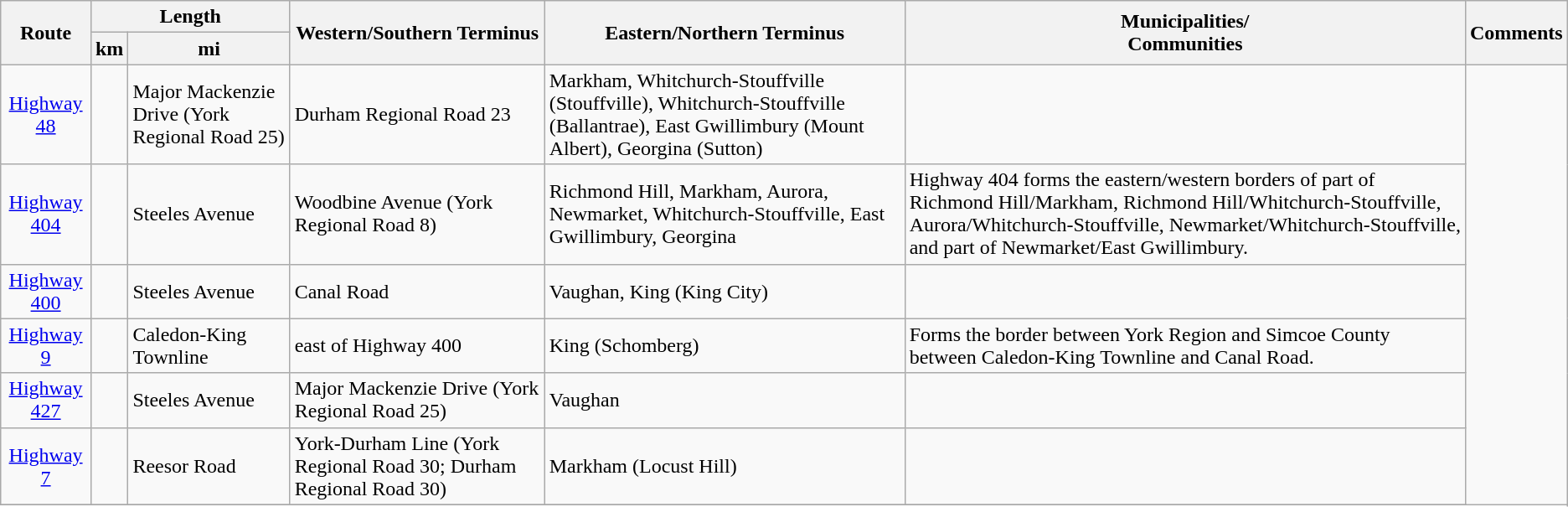<table class="wikitable sortable">
<tr>
<th rowspan=2>Route</th>
<th colspan=2>Length</th>
<th rowspan=2 class="unsortable">Western/Southern Terminus</th>
<th rowspan=2 class="unsortable">Eastern/Northern Terminus</th>
<th rowspan=2 class="unsortable">Municipalities/<br>Communities</th>
<th rowspan=2 class="unsortable">Comments</th>
</tr>
<tr>
<th>km</th>
<th>mi</th>
</tr>
<tr>
<td align="center"> <a href='#'>Highway 48</a></td>
<td></td>
<td>Major Mackenzie Drive (York Regional Road 25)</td>
<td>Durham Regional Road 23</td>
<td>Markham, Whitchurch-Stouffville (Stouffville), Whitchurch-Stouffville (Ballantrae), East Gwillimbury (Mount Albert), Georgina (Sutton)</td>
<td></td>
</tr>
<tr>
<td align="center"> <a href='#'>Highway 404</a></td>
<td></td>
<td>Steeles Avenue</td>
<td>Woodbine Avenue (York Regional Road 8)</td>
<td>Richmond Hill, Markham, Aurora, Newmarket, Whitchurch-Stouffville, East Gwillimbury, Georgina</td>
<td>Highway 404 forms the eastern/western borders of part of Richmond Hill/Markham, Richmond Hill/Whitchurch-Stouffville, Aurora/Whitchurch-Stouffville, Newmarket/Whitchurch-Stouffville, and part of Newmarket/East Gwillimbury.</td>
</tr>
<tr>
<td align="center"> <a href='#'>Highway 400</a></td>
<td></td>
<td>Steeles Avenue</td>
<td>Canal Road</td>
<td>Vaughan, King (King City)</td>
<td></td>
</tr>
<tr>
<td align="center"> <a href='#'>Highway 9</a></td>
<td></td>
<td>Caledon-King Townline</td>
<td>east of Highway 400</td>
<td>King (Schomberg)</td>
<td>Forms the border between York Region and Simcoe County between Caledon-King Townline and Canal Road.</td>
</tr>
<tr>
<td align="center"> <a href='#'>Highway 427</a></td>
<td></td>
<td>Steeles Avenue</td>
<td>Major Mackenzie Drive (York Regional Road 25)</td>
<td>Vaughan</td>
<td></td>
</tr>
<tr>
<td align="center"> <a href='#'>Highway 7</a></td>
<td></td>
<td>Reesor Road</td>
<td>York-Durham Line (York Regional Road 30; Durham Regional Road 30)</td>
<td>Markham (Locust Hill)</td>
<td></td>
</tr>
<tr>
</tr>
</table>
